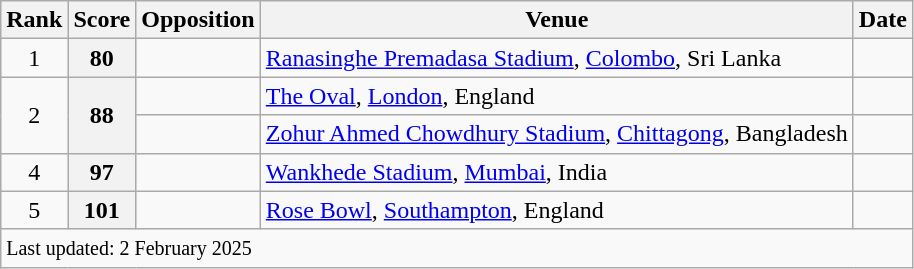<table class="wikitable plainrowheaders">
<tr>
<th scope=col>Rank</th>
<th scope=col>Score</th>
<th scope=col>Opposition</th>
<th scope=col>Venue</th>
<th scope=col>Date</th>
</tr>
<tr>
<td align=center>1</td>
<th scope=row style=text-align:center;>80</th>
<td></td>
<td><a href='#'>Ranasinghe Premadasa Stadium</a>, <a href='#'>Colombo</a>, Sri Lanka</td>
<td> </td>
</tr>
<tr>
<td align=center rowspan=2>2</td>
<th scope=row style=text-align:center; rowspan=2>88</th>
<td></td>
<td><a href='#'>The Oval</a>, <a href='#'>London</a>, England</td>
<td></td>
</tr>
<tr>
<td></td>
<td><a href='#'>Zohur Ahmed Chowdhury Stadium</a>, <a href='#'>Chittagong</a>, Bangladesh</td>
<td> </td>
</tr>
<tr>
<td align=center>4</td>
<th scope=row style=text-align:center;>97</th>
<td></td>
<td><a href='#'>Wankhede Stadium</a>, <a href='#'>Mumbai</a>, India</td>
<td></td>
</tr>
<tr>
<td align=center>5</td>
<th scope=row style=text-align:center;>101</th>
<td></td>
<td><a href='#'>Rose Bowl</a>, <a href='#'>Southampton</a>, England</td>
<td></td>
</tr>
<tr class=sortbottom>
<td colspan=5><small>Last updated: 2 February 2025</small></td>
</tr>
</table>
